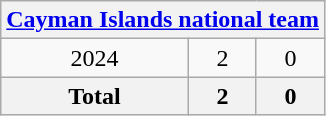<table class="wikitable" style="text-align:center">
<tr>
<th colspan=3><a href='#'>Cayman Islands national team</a></th>
</tr>
<tr>
<td>2024</td>
<td>2</td>
<td>0</td>
</tr>
<tr>
<th>Total</th>
<th>2</th>
<th>0</th>
</tr>
</table>
